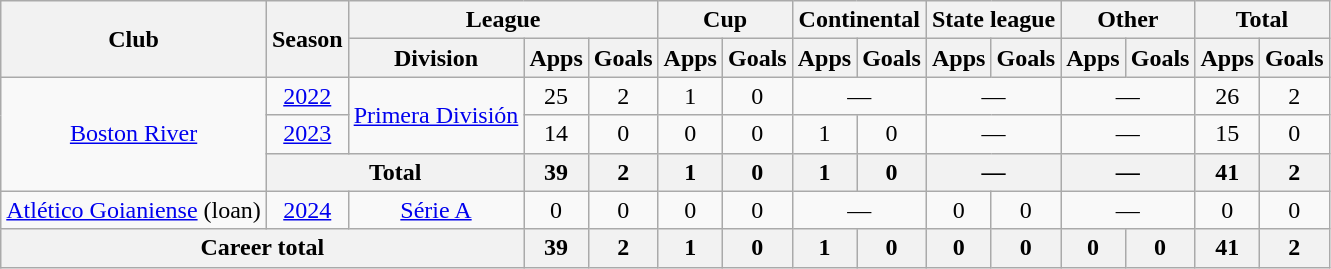<table class="wikitable" style="text-align: center;">
<tr>
<th rowspan="2">Club</th>
<th rowspan="2">Season</th>
<th colspan="3">League</th>
<th colspan="2">Cup</th>
<th colspan="2">Continental</th>
<th colspan="2">State league</th>
<th colspan="2">Other</th>
<th colspan="2">Total</th>
</tr>
<tr>
<th>Division</th>
<th>Apps</th>
<th>Goals</th>
<th>Apps</th>
<th>Goals</th>
<th>Apps</th>
<th>Goals</th>
<th>Apps</th>
<th>Goals</th>
<th>Apps</th>
<th>Goals</th>
<th>Apps</th>
<th>Goals</th>
</tr>
<tr>
<td rowspan="3"><a href='#'>Boston River</a></td>
<td><a href='#'>2022</a></td>
<td rowspan="2"><a href='#'>Primera División</a></td>
<td>25</td>
<td>2</td>
<td>1</td>
<td>0</td>
<td colspan="2">—</td>
<td colspan="2">—</td>
<td colspan="2">—</td>
<td>26</td>
<td>2</td>
</tr>
<tr>
<td><a href='#'>2023</a></td>
<td>14</td>
<td>0</td>
<td>0</td>
<td>0</td>
<td>1</td>
<td>0</td>
<td colspan="2">—</td>
<td colspan="2">—</td>
<td>15</td>
<td>0</td>
</tr>
<tr>
<th colspan="2">Total</th>
<th>39</th>
<th>2</th>
<th>1</th>
<th>0</th>
<th>1</th>
<th>0</th>
<th colspan="2">—</th>
<th colspan="2">—</th>
<th>41</th>
<th>2</th>
</tr>
<tr>
<td><a href='#'>Atlético Goianiense</a> (loan)</td>
<td><a href='#'>2024</a></td>
<td><a href='#'>Série A</a></td>
<td>0</td>
<td>0</td>
<td>0</td>
<td>0</td>
<td colspan="2">—</td>
<td>0</td>
<td>0</td>
<td colspan="2">—</td>
<td>0</td>
<td>0</td>
</tr>
<tr>
<th colspan="3">Career total</th>
<th>39</th>
<th>2</th>
<th>1</th>
<th>0</th>
<th>1</th>
<th>0</th>
<th>0</th>
<th>0</th>
<th>0</th>
<th>0</th>
<th>41</th>
<th>2</th>
</tr>
</table>
